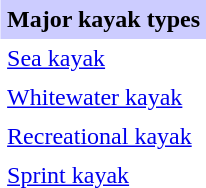<table class="toccolours" align="right" cellpadding="4" cellspacing="0" style="margin:0 0 1em 1em; font-size=90%;">
<tr>
<th bgcolor="#ccccff" align="center">Major kayak types</th>
</tr>
<tr>
<td><a href='#'>Sea kayak</a></td>
</tr>
<tr>
<td><a href='#'>Whitewater kayak</a></td>
</tr>
<tr>
<td><a href='#'>Recreational kayak</a></td>
</tr>
<tr>
<td><a href='#'>Sprint kayak</a></td>
</tr>
</table>
